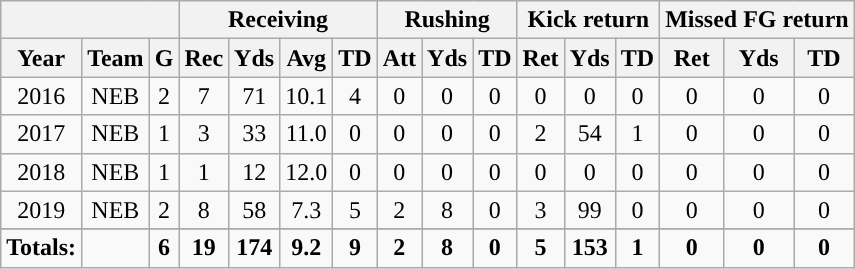<table class="wikitable" style="text-align:center;">
<tr>
<th colspan="3"></th>
<th colspan="4">Receiving</th>
<th colspan="3">Rushing</th>
<th colspan="3">Kick return</th>
<th colspan="3">Missed FG return</th>
</tr>
<tr>
<th>Year</th>
<th>Team</th>
<th>G</th>
<th>Rec</th>
<th>Yds</th>
<th>Avg</th>
<th>TD</th>
<th>Att</th>
<th>Yds</th>
<th>TD</th>
<th>Ret</th>
<th>Yds</th>
<th>TD</th>
<th>Ret</th>
<th>Yds</th>
<th>TD</th>
</tr>
<tr>
<td>2016</td>
<td>NEB</td>
<td>2</td>
<td>7</td>
<td>71</td>
<td>10.1</td>
<td>4</td>
<td>0</td>
<td>0</td>
<td>0</td>
<td>0</td>
<td>0</td>
<td>0</td>
<td>0</td>
<td>0</td>
<td>0</td>
</tr>
<tr>
<td>2017</td>
<td>NEB</td>
<td>1</td>
<td>3</td>
<td>33</td>
<td>11.0</td>
<td>0</td>
<td>0</td>
<td>0</td>
<td>0</td>
<td>2</td>
<td>54</td>
<td>1</td>
<td>0</td>
<td>0</td>
<td>0</td>
</tr>
<tr>
<td>2018</td>
<td>NEB</td>
<td>1</td>
<td>1</td>
<td>12</td>
<td>12.0</td>
<td>0</td>
<td>0</td>
<td>0</td>
<td>0</td>
<td>0</td>
<td>0</td>
<td>0</td>
<td>0</td>
<td>0</td>
<td>0</td>
</tr>
<tr>
<td>2019</td>
<td>NEB</td>
<td>2</td>
<td>8</td>
<td>58</td>
<td>7.3</td>
<td>5</td>
<td>2</td>
<td>8</td>
<td>0</td>
<td>3</td>
<td>99</td>
<td>0</td>
<td>0</td>
<td>0</td>
<td>0</td>
</tr>
<tr>
</tr>
<tr style="text-align:center;">
<td><strong>Totals:</strong></td>
<td></td>
<td><strong>6</strong></td>
<td><strong>19</strong></td>
<td><strong>174</strong></td>
<td><strong>9.2</strong></td>
<td><strong>9</strong></td>
<td><strong>2</strong></td>
<td><strong>8</strong></td>
<td><strong>0</strong></td>
<td><strong>5</strong></td>
<td><strong>153</strong></td>
<td><strong>1</strong></td>
<td><strong>0</strong></td>
<td><strong>0</strong></td>
<td><strong>0</strong></td>
</tr>
</table>
